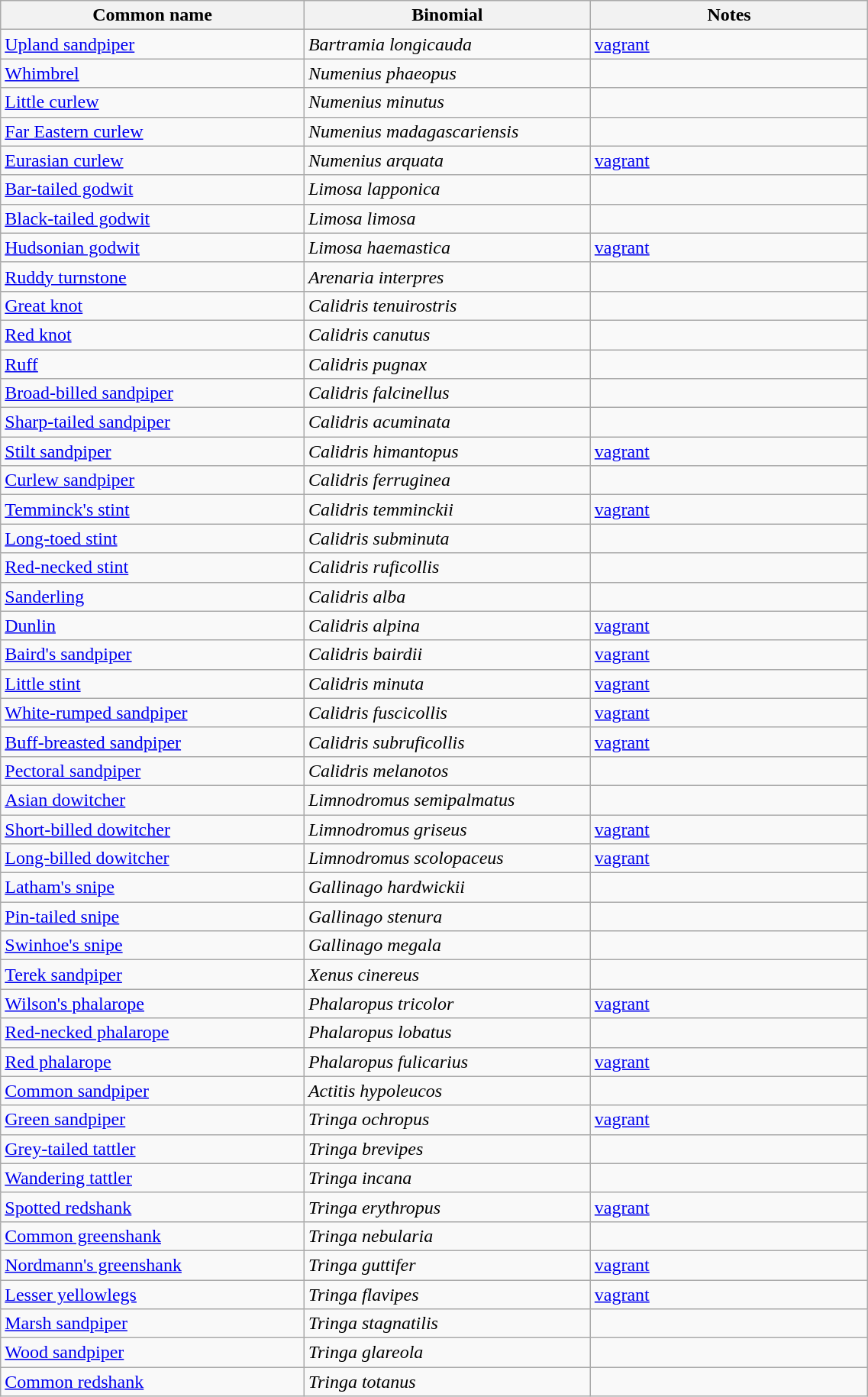<table style="width:60%;" class="wikitable">
<tr>
<th width=35%>Common name</th>
<th width=33%>Binomial</th>
<th width=32%>Notes</th>
</tr>
<tr>
<td><a href='#'>Upland sandpiper</a></td>
<td><em>Bartramia longicauda</em></td>
<td><a href='#'>vagrant</a></td>
</tr>
<tr>
<td><a href='#'>Whimbrel</a></td>
<td><em>Numenius phaeopus</em></td>
<td></td>
</tr>
<tr>
<td><a href='#'>Little curlew</a></td>
<td><em>Numenius minutus</em></td>
<td></td>
</tr>
<tr>
<td><a href='#'>Far Eastern curlew</a></td>
<td><em>Numenius madagascariensis</em></td>
<td></td>
</tr>
<tr>
<td><a href='#'>Eurasian curlew</a></td>
<td><em>Numenius arquata</em></td>
<td><a href='#'>vagrant</a></td>
</tr>
<tr>
<td><a href='#'>Bar-tailed godwit</a></td>
<td><em>Limosa lapponica</em></td>
<td></td>
</tr>
<tr>
<td><a href='#'>Black-tailed godwit</a></td>
<td><em>Limosa limosa</em></td>
<td></td>
</tr>
<tr>
<td><a href='#'>Hudsonian godwit</a></td>
<td><em>Limosa haemastica</em></td>
<td><a href='#'>vagrant</a></td>
</tr>
<tr>
<td><a href='#'>Ruddy turnstone</a></td>
<td><em>Arenaria interpres</em></td>
<td></td>
</tr>
<tr>
<td><a href='#'>Great knot</a></td>
<td><em>Calidris tenuirostris</em></td>
<td></td>
</tr>
<tr>
<td><a href='#'>Red knot</a></td>
<td><em>Calidris canutus</em></td>
<td></td>
</tr>
<tr>
<td><a href='#'>Ruff</a></td>
<td><em>Calidris pugnax</em></td>
<td></td>
</tr>
<tr>
<td><a href='#'>Broad-billed sandpiper</a></td>
<td><em>Calidris falcinellus</em></td>
<td></td>
</tr>
<tr>
<td><a href='#'>Sharp-tailed sandpiper</a></td>
<td><em>Calidris acuminata</em></td>
<td></td>
</tr>
<tr>
<td><a href='#'>Stilt sandpiper</a></td>
<td><em>Calidris himantopus</em></td>
<td><a href='#'>vagrant</a></td>
</tr>
<tr>
<td><a href='#'>Curlew sandpiper</a></td>
<td><em>Calidris ferruginea</em></td>
<td></td>
</tr>
<tr>
<td><a href='#'>Temminck's stint</a></td>
<td><em>Calidris temminckii</em></td>
<td><a href='#'>vagrant</a></td>
</tr>
<tr>
<td><a href='#'>Long-toed stint</a></td>
<td><em>Calidris subminuta</em></td>
<td></td>
</tr>
<tr>
<td><a href='#'>Red-necked stint</a></td>
<td><em>Calidris ruficollis</em></td>
<td></td>
</tr>
<tr>
<td><a href='#'>Sanderling</a></td>
<td><em>Calidris alba</em></td>
<td></td>
</tr>
<tr>
<td><a href='#'>Dunlin</a></td>
<td><em>Calidris alpina</em></td>
<td><a href='#'>vagrant</a></td>
</tr>
<tr>
<td><a href='#'>Baird's sandpiper</a></td>
<td><em>Calidris bairdii</em></td>
<td><a href='#'>vagrant</a></td>
</tr>
<tr>
<td><a href='#'>Little stint</a></td>
<td><em>Calidris minuta</em></td>
<td><a href='#'>vagrant</a></td>
</tr>
<tr>
<td><a href='#'>White-rumped sandpiper</a></td>
<td><em>Calidris fuscicollis</em></td>
<td><a href='#'>vagrant</a></td>
</tr>
<tr>
<td><a href='#'>Buff-breasted sandpiper</a></td>
<td><em>Calidris subruficollis</em></td>
<td><a href='#'>vagrant</a></td>
</tr>
<tr>
<td><a href='#'>Pectoral sandpiper</a></td>
<td><em>Calidris melanotos</em></td>
<td></td>
</tr>
<tr>
<td><a href='#'>Asian dowitcher</a></td>
<td><em>Limnodromus semipalmatus</em></td>
<td></td>
</tr>
<tr>
<td><a href='#'>Short-billed dowitcher</a></td>
<td><em>Limnodromus griseus</em></td>
<td><a href='#'>vagrant</a></td>
</tr>
<tr>
<td><a href='#'>Long-billed dowitcher</a></td>
<td><em>Limnodromus scolopaceus</em></td>
<td><a href='#'>vagrant</a></td>
</tr>
<tr>
<td><a href='#'>Latham's snipe</a></td>
<td><em>Gallinago hardwickii</em></td>
<td></td>
</tr>
<tr>
<td><a href='#'>Pin-tailed snipe</a></td>
<td><em>Gallinago stenura</em></td>
<td></td>
</tr>
<tr>
<td><a href='#'>Swinhoe's snipe</a></td>
<td><em>Gallinago megala</em></td>
<td></td>
</tr>
<tr>
<td><a href='#'>Terek sandpiper</a></td>
<td><em>Xenus cinereus</em></td>
<td></td>
</tr>
<tr>
<td><a href='#'>Wilson's phalarope</a></td>
<td><em>Phalaropus tricolor</em></td>
<td><a href='#'>vagrant</a></td>
</tr>
<tr>
<td><a href='#'>Red-necked phalarope</a></td>
<td><em>Phalaropus lobatus</em></td>
<td></td>
</tr>
<tr>
<td><a href='#'>Red phalarope</a></td>
<td><em>Phalaropus fulicarius</em></td>
<td><a href='#'>vagrant</a></td>
</tr>
<tr>
<td><a href='#'>Common sandpiper</a></td>
<td><em>Actitis hypoleucos</em></td>
<td></td>
</tr>
<tr>
<td><a href='#'>Green sandpiper</a></td>
<td><em>Tringa ochropus</em></td>
<td><a href='#'>vagrant</a></td>
</tr>
<tr>
<td><a href='#'>Grey-tailed tattler</a></td>
<td><em>Tringa brevipes</em></td>
<td></td>
</tr>
<tr>
<td><a href='#'>Wandering tattler</a></td>
<td><em>Tringa incana</em></td>
<td></td>
</tr>
<tr>
<td><a href='#'>Spotted redshank</a></td>
<td><em>Tringa erythropus</em></td>
<td><a href='#'>vagrant</a></td>
</tr>
<tr>
<td><a href='#'>Common greenshank</a></td>
<td><em>Tringa nebularia</em></td>
<td></td>
</tr>
<tr>
<td><a href='#'>Nordmann's greenshank</a></td>
<td><em>Tringa guttifer</em></td>
<td><a href='#'>vagrant</a></td>
</tr>
<tr>
<td><a href='#'>Lesser yellowlegs</a></td>
<td><em>Tringa flavipes</em></td>
<td><a href='#'>vagrant</a></td>
</tr>
<tr>
<td><a href='#'>Marsh sandpiper</a></td>
<td><em>Tringa stagnatilis</em></td>
<td></td>
</tr>
<tr>
<td><a href='#'>Wood sandpiper</a></td>
<td><em>Tringa glareola</em></td>
<td></td>
</tr>
<tr>
<td><a href='#'>Common redshank</a></td>
<td><em>Tringa totanus</em></td>
<td></td>
</tr>
</table>
